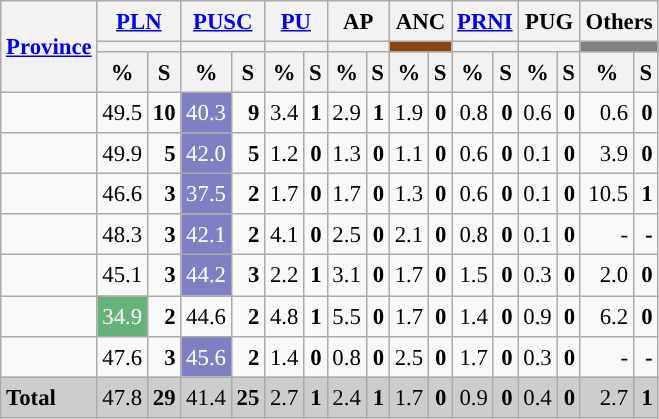<table class="wikitable sortable" style="text-align:right; font-size:95%; line-height:20px;">
<tr>
<th rowspan="3"><a href='#'>Province</a></th>
<th colspan="2" width="30px"><a href='#'>PLN</a></th>
<th colspan="2" width="30px"><a href='#'>PUSC</a></th>
<th colspan="2" width="30px"><a href='#'>PU</a></th>
<th colspan="2" width="30px">AP</th>
<th colspan="2" width="30px">ANC</th>
<th colspan="2" width="30px"><a href='#'>PRNI</a></th>
<th colspan="2" width="30px">PUG</th>
<th colspan="2" width="30px">Others</th>
</tr>
<tr>
<th colspan="2" style="background:"></th>
<th colspan="2" style="background:"></th>
<th colspan="2" style="background:"></th>
<th colspan="2" style="background:"></th>
<th colspan="2" style="background:saddlebrown"></th>
<th colspan="2" style="background:"></th>
<th colspan="2" style="background:"></th>
<th colspan="2" style="background:grey"></th>
</tr>
<tr>
<th data-sort-type="number">%</th>
<th data-sort-type="number">S</th>
<th data-sort-type="number">%</th>
<th data-sort-type="number">S</th>
<th data-sort-type="number">%</th>
<th data-sort-type="number">S</th>
<th data-sort-type="number">%</th>
<th data-sort-type="number">S</th>
<th data-sort-type="number">%</th>
<th data-sort-type="number">S</th>
<th data-sort-type="number">%</th>
<th data-sort-type="number">S</th>
<th data-sort-type="number">%</th>
<th data-sort-type="number">S</th>
<th data-sort-type="number">%</th>
<th data-sort-type="number">S</th>
</tr>
<tr>
<td align="left"></td>
<td style="background:">49.5</td>
<td><strong>10</strong></td>
<td style="background:#7F7FC3; color:white;">40.3</td>
<td><strong>9</strong></td>
<td>3.4</td>
<td><strong>1</strong></td>
<td>2.9</td>
<td><strong>1</strong></td>
<td>1.9</td>
<td><strong>0</strong></td>
<td>0.8</td>
<td><strong>0</strong></td>
<td>0.6</td>
<td><strong>0</strong></td>
<td>0.6</td>
<td><strong>0</strong></td>
</tr>
<tr>
<td align="left"></td>
<td style="background:">49.9</td>
<td><strong>5</strong></td>
<td style="background:#7F7FC3; color:white;">42.0</td>
<td><strong>5</strong></td>
<td>1.2</td>
<td><strong>0</strong></td>
<td>1.3</td>
<td><strong>0</strong></td>
<td>1.1</td>
<td><strong>0</strong></td>
<td>0.6</td>
<td><strong>0</strong></td>
<td>0.1</td>
<td><strong>0</strong></td>
<td>3.9</td>
<td><strong>0</strong></td>
</tr>
<tr>
<td align="left"></td>
<td style="background:">46.6</td>
<td><strong>3</strong></td>
<td style="background:#7F7FC3; color:white;">37.5</td>
<td><strong>2</strong></td>
<td>1.7</td>
<td><strong>0</strong></td>
<td>1.7</td>
<td><strong>0</strong></td>
<td>1.3</td>
<td><strong>0</strong></td>
<td>0.6</td>
<td><strong>0</strong></td>
<td>0.1</td>
<td><strong>0</strong></td>
<td>10.5</td>
<td><strong>1</strong></td>
</tr>
<tr>
<td align="left"></td>
<td style="background:">48.3</td>
<td><strong>3</strong></td>
<td style="background:#7F7FC3; color:white;">42.1</td>
<td><strong>2</strong></td>
<td>4.1</td>
<td><strong>0</strong></td>
<td>2.5</td>
<td><strong>0</strong></td>
<td>2.1</td>
<td><strong>0</strong></td>
<td>0.8</td>
<td><strong>0</strong></td>
<td>0.1</td>
<td><strong>0</strong></td>
<td>-</td>
<td><strong>-</strong></td>
</tr>
<tr>
<td align="left"></td>
<td style="background:">45.1</td>
<td><strong>3</strong></td>
<td style="background:#7F7FC3; color:white;">44.2</td>
<td><strong>3</strong></td>
<td>2.2</td>
<td><strong>1</strong></td>
<td>3.1</td>
<td><strong>0</strong></td>
<td>1.7</td>
<td><strong>0</strong></td>
<td>1.5</td>
<td><strong>0</strong></td>
<td>0.3</td>
<td><strong>0</strong></td>
<td>2.0</td>
<td><strong>0</strong></td>
</tr>
<tr>
<td align="left"></td>
<td style="background:#66B27B; color:white;">34.9</td>
<td><strong>2</strong></td>
<td style="background:">44.6</td>
<td><strong>2</strong></td>
<td>4.8</td>
<td><strong>1</strong></td>
<td>5.5</td>
<td><strong>0</strong></td>
<td>1.7</td>
<td><strong>0</strong></td>
<td>1.4</td>
<td><strong>0</strong></td>
<td>0.9</td>
<td><strong>0</strong></td>
<td>6.2</td>
<td><strong>0</strong></td>
</tr>
<tr>
<td align="left"></td>
<td style="background:">47.6</td>
<td><strong>3</strong></td>
<td style="background:#7F7FC3; color:white;">45.6</td>
<td><strong>2</strong></td>
<td>1.4</td>
<td><strong>0</strong></td>
<td>0.8</td>
<td><strong>0</strong></td>
<td>2.5</td>
<td><strong>0</strong></td>
<td>1.7</td>
<td><strong>0</strong></td>
<td>0.3</td>
<td><strong>0</strong></td>
<td>-</td>
<td><strong>-</strong></td>
</tr>
<tr style="background:#CDCDCD;">
<td align="left"><strong>Total</strong></td>
<td style="background:">47.8</td>
<td><strong>29</strong></td>
<td>41.4</td>
<td><strong>25</strong></td>
<td>2.7</td>
<td><strong>1</strong></td>
<td>2.4</td>
<td><strong>1</strong></td>
<td>1.7</td>
<td><strong>0</strong></td>
<td>0.9</td>
<td><strong>0</strong></td>
<td>0.4</td>
<td><strong>0</strong></td>
<td>2.7</td>
<td><strong>1</strong></td>
</tr>
</table>
